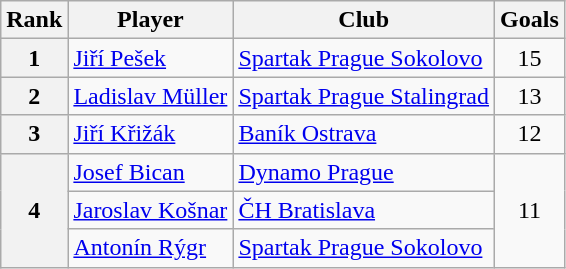<table class="wikitable" style="text-align:center">
<tr>
<th>Rank</th>
<th>Player</th>
<th>Club</th>
<th>Goals</th>
</tr>
<tr>
<th>1</th>
<td align="left"> <a href='#'>Jiří Pešek</a></td>
<td align="left"><a href='#'>Spartak Prague Sokolovo</a></td>
<td>15</td>
</tr>
<tr>
<th>2</th>
<td align="left"> <a href='#'>Ladislav Müller</a></td>
<td align="left"><a href='#'>Spartak Prague Stalingrad</a></td>
<td>13</td>
</tr>
<tr>
<th>3</th>
<td align="left"> <a href='#'>Jiří Křižák</a></td>
<td align="left"><a href='#'>Baník Ostrava</a></td>
<td>12</td>
</tr>
<tr>
<th rowspan="3">4</th>
<td align="left"> <a href='#'>Josef Bican</a></td>
<td align="left"><a href='#'>Dynamo Prague</a></td>
<td rowspan="3">11</td>
</tr>
<tr>
<td align="left"> <a href='#'>Jaroslav Košnar</a></td>
<td align="left"><a href='#'>ČH Bratislava</a></td>
</tr>
<tr>
<td align="left"> <a href='#'>Antonín Rýgr</a></td>
<td align="left"><a href='#'>Spartak Prague Sokolovo</a></td>
</tr>
</table>
